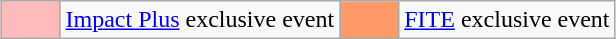<table class="wikitable" style="margin: 0 auto">
<tr>
<td style="background:#FBB; width:2em"></td>
<td><a href='#'>Impact Plus</a> exclusive event</td>
<td style="background:#FF9966; width:2em"></td>
<td><a href='#'>FITE</a> exclusive event</td>
</tr>
</table>
